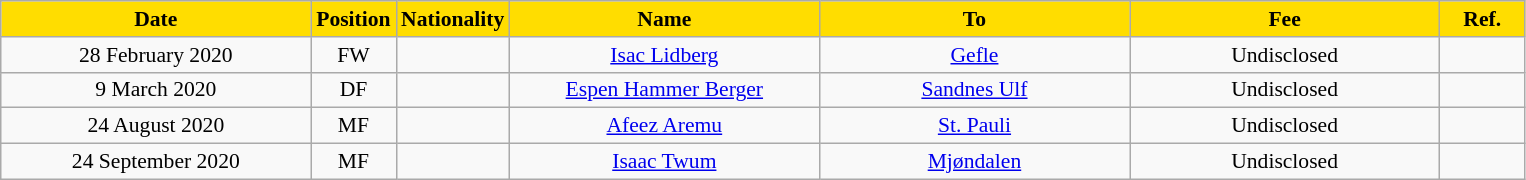<table class="wikitable"  style="text-align:center; font-size:90%; ">
<tr>
<th style="background:#FFDD00; color:black; width:200px;">Date</th>
<th style="background:#FFDD00; color:black; width:50px;">Position</th>
<th style="background:#FFDD00; color:black; width:50px;">Nationality</th>
<th style="background:#FFDD00; color:black; width:200px;">Name</th>
<th style="background:#FFDD00; color:black; width:200px;">To</th>
<th style="background:#FFDD00; color:black; width:200px;">Fee</th>
<th style="background:#FFDD00; color:black; width:50px;">Ref.</th>
</tr>
<tr>
<td>28 February 2020</td>
<td>FW</td>
<td></td>
<td><a href='#'>Isac Lidberg</a></td>
<td><a href='#'>Gefle</a></td>
<td>Undisclosed</td>
<td></td>
</tr>
<tr>
<td>9 March 2020</td>
<td>DF</td>
<td></td>
<td><a href='#'>Espen Hammer Berger</a></td>
<td><a href='#'>Sandnes Ulf</a></td>
<td>Undisclosed</td>
<td></td>
</tr>
<tr>
<td>24 August 2020</td>
<td>MF</td>
<td></td>
<td><a href='#'>Afeez Aremu</a></td>
<td><a href='#'>St. Pauli</a></td>
<td>Undisclosed</td>
<td></td>
</tr>
<tr>
<td>24 September 2020</td>
<td>MF</td>
<td></td>
<td><a href='#'>Isaac Twum</a></td>
<td><a href='#'>Mjøndalen</a></td>
<td>Undisclosed</td>
<td></td>
</tr>
</table>
